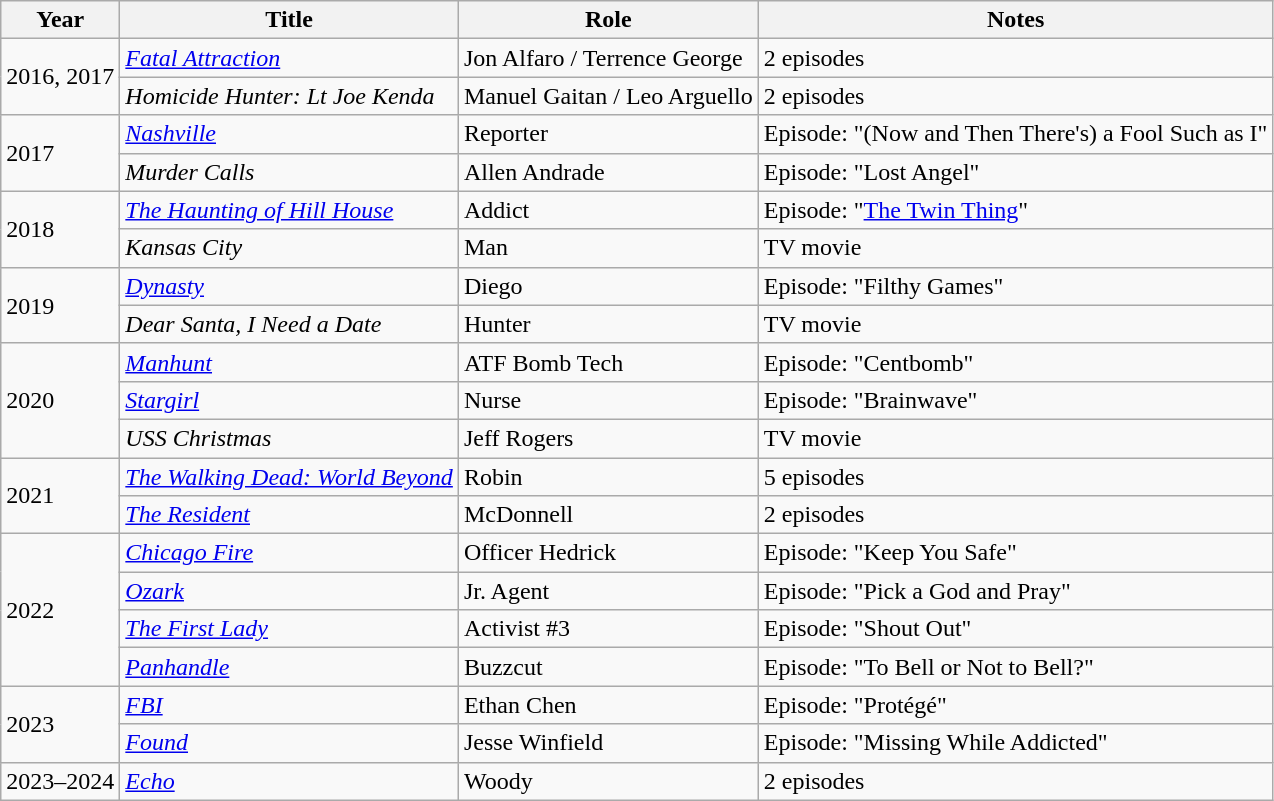<table class="wikitable sortable">
<tr>
<th>Year</th>
<th>Title</th>
<th>Role</th>
<th class="unsortable">Notes</th>
</tr>
<tr>
<td rowspan="2">2016, 2017</td>
<td><em><a href='#'>Fatal Attraction</a></em></td>
<td>Jon Alfaro / Terrence George</td>
<td>2 episodes</td>
</tr>
<tr>
<td><em>Homicide Hunter: Lt Joe Kenda</em></td>
<td>Manuel Gaitan / Leo Arguello</td>
<td>2 episodes</td>
</tr>
<tr>
<td rowspan="2">2017</td>
<td><em><a href='#'>Nashville</a></em></td>
<td>Reporter</td>
<td>Episode: "(Now and Then There's) a Fool Such as I"</td>
</tr>
<tr>
<td><em>Murder Calls</em></td>
<td>Allen Andrade</td>
<td>Episode: "Lost Angel"</td>
</tr>
<tr>
<td rowspan="2">2018</td>
<td><em><a href='#'>The Haunting of Hill House</a></em></td>
<td>Addict</td>
<td>Episode: "<a href='#'>The Twin Thing</a>"</td>
</tr>
<tr>
<td><em>Kansas City</em></td>
<td>Man</td>
<td>TV movie</td>
</tr>
<tr>
<td rowspan="2">2019</td>
<td><em><a href='#'>Dynasty</a></em></td>
<td>Diego</td>
<td>Episode: "Filthy Games"</td>
</tr>
<tr>
<td><em>Dear Santa, I Need a Date</em></td>
<td>Hunter</td>
<td>TV movie</td>
</tr>
<tr>
<td rowspan="3">2020</td>
<td><em><a href='#'>Manhunt</a></em></td>
<td>ATF Bomb Tech</td>
<td>Episode: "Centbomb"</td>
</tr>
<tr>
<td><em><a href='#'>Stargirl</a></em></td>
<td>Nurse</td>
<td>Episode: "Brainwave"</td>
</tr>
<tr>
<td><em>USS Christmas</em></td>
<td>Jeff Rogers</td>
<td>TV movie</td>
</tr>
<tr>
<td rowspan="2">2021</td>
<td><em><a href='#'>The Walking Dead: World Beyond</a></em></td>
<td>Robin</td>
<td>5 episodes</td>
</tr>
<tr>
<td><em><a href='#'>The Resident</a></em></td>
<td>McDonnell</td>
<td>2 episodes</td>
</tr>
<tr>
<td rowspan="4">2022</td>
<td><em><a href='#'>Chicago Fire</a></em></td>
<td>Officer Hedrick</td>
<td>Episode: "Keep You Safe"</td>
</tr>
<tr>
<td><em><a href='#'>Ozark</a></em></td>
<td>Jr. Agent</td>
<td>Episode: "Pick a God and Pray"</td>
</tr>
<tr>
<td><em><a href='#'>The First Lady</a></em></td>
<td>Activist #3</td>
<td>Episode: "Shout Out"</td>
</tr>
<tr>
<td><em><a href='#'>Panhandle</a></em></td>
<td>Buzzcut</td>
<td>Episode: "To Bell or Not to Bell?"</td>
</tr>
<tr>
<td rowspan="2">2023</td>
<td><em><a href='#'>FBI</a></em></td>
<td>Ethan Chen</td>
<td>Episode: "Protégé"</td>
</tr>
<tr>
<td><em><a href='#'>Found</a></em></td>
<td>Jesse Winfield</td>
<td>Episode: "Missing While Addicted"</td>
</tr>
<tr>
<td>2023–2024</td>
<td><em><a href='#'>Echo</a></em></td>
<td>Woody</td>
<td>2 episodes</td>
</tr>
</table>
